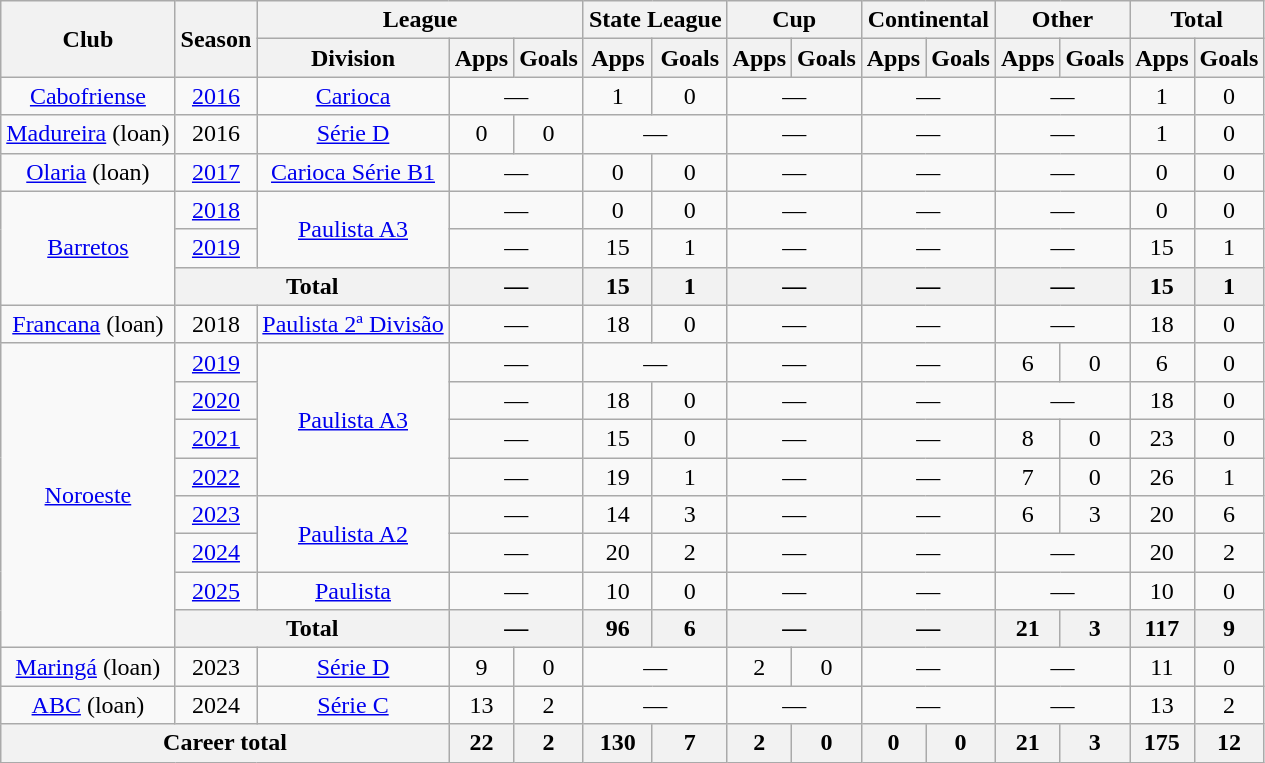<table class="wikitable" style="text-align: center;">
<tr>
<th rowspan="2">Club</th>
<th rowspan="2">Season</th>
<th colspan="3">League</th>
<th colspan="2">State League</th>
<th colspan="2">Cup</th>
<th colspan="2">Continental</th>
<th colspan="2">Other</th>
<th colspan="2">Total</th>
</tr>
<tr>
<th>Division</th>
<th>Apps</th>
<th>Goals</th>
<th>Apps</th>
<th>Goals</th>
<th>Apps</th>
<th>Goals</th>
<th>Apps</th>
<th>Goals</th>
<th>Apps</th>
<th>Goals</th>
<th>Apps</th>
<th>Goals</th>
</tr>
<tr>
<td valign="center"><a href='#'>Cabofriense</a></td>
<td><a href='#'>2016</a></td>
<td><a href='#'>Carioca</a></td>
<td colspan="2">—</td>
<td>1</td>
<td>0</td>
<td colspan="2">—</td>
<td colspan="2">—</td>
<td colspan="2">—</td>
<td>1</td>
<td>0</td>
</tr>
<tr>
<td valign="center"><a href='#'>Madureira</a> (loan)</td>
<td>2016</td>
<td><a href='#'>Série D</a></td>
<td>0</td>
<td>0</td>
<td colspan="2">—</td>
<td colspan="2">—</td>
<td colspan="2">—</td>
<td colspan="2">—</td>
<td>1</td>
<td>0</td>
</tr>
<tr>
<td valign="center"><a href='#'>Olaria</a> (loan)</td>
<td><a href='#'>2017</a></td>
<td><a href='#'>Carioca Série B1</a></td>
<td colspan="2">—</td>
<td>0</td>
<td>0</td>
<td colspan="2">—</td>
<td colspan="2">—</td>
<td colspan="2">—</td>
<td>0</td>
<td>0</td>
</tr>
<tr>
<td rowspan="3" valign="center"><a href='#'>Barretos</a></td>
<td><a href='#'>2018</a></td>
<td rowspan="2"><a href='#'>Paulista A3</a></td>
<td colspan="2">—</td>
<td>0</td>
<td>0</td>
<td colspan="2">—</td>
<td colspan="2">—</td>
<td colspan="2">—</td>
<td>0</td>
<td>0</td>
</tr>
<tr>
<td><a href='#'>2019</a></td>
<td colspan="2">—</td>
<td>15</td>
<td>1</td>
<td colspan="2">—</td>
<td colspan="2">—</td>
<td colspan="2">—</td>
<td>15</td>
<td>1</td>
</tr>
<tr>
<th colspan="2">Total</th>
<th colspan="2">—</th>
<th>15</th>
<th>1</th>
<th colspan="2">—</th>
<th colspan="2">—</th>
<th colspan="2">—</th>
<th>15</th>
<th>1</th>
</tr>
<tr>
<td valign="center"><a href='#'>Francana</a> (loan)</td>
<td>2018</td>
<td><a href='#'>Paulista 2ª Divisão</a></td>
<td colspan="2">—</td>
<td>18</td>
<td>0</td>
<td colspan="2">—</td>
<td colspan="2">—</td>
<td colspan="2">—</td>
<td>18</td>
<td>0</td>
</tr>
<tr>
<td rowspan="8" valign="center"><a href='#'>Noroeste</a></td>
<td><a href='#'>2019</a></td>
<td rowspan="4"><a href='#'>Paulista A3</a></td>
<td colspan="2">—</td>
<td colspan="2">—</td>
<td colspan="2">—</td>
<td colspan="2">—</td>
<td>6</td>
<td>0</td>
<td>6</td>
<td>0</td>
</tr>
<tr>
<td><a href='#'>2020</a></td>
<td colspan="2">—</td>
<td>18</td>
<td>0</td>
<td colspan="2">—</td>
<td colspan="2">—</td>
<td colspan="2">—</td>
<td>18</td>
<td>0</td>
</tr>
<tr>
<td><a href='#'>2021</a></td>
<td colspan="2">—</td>
<td>15</td>
<td>0</td>
<td colspan="2">—</td>
<td colspan="2">—</td>
<td>8</td>
<td>0</td>
<td>23</td>
<td>0</td>
</tr>
<tr>
<td><a href='#'>2022</a></td>
<td colspan="2">—</td>
<td>19</td>
<td>1</td>
<td colspan="2">—</td>
<td colspan="2">—</td>
<td>7</td>
<td>0</td>
<td>26</td>
<td>1</td>
</tr>
<tr>
<td><a href='#'>2023</a></td>
<td rowspan="2"><a href='#'>Paulista A2</a></td>
<td colspan="2">—</td>
<td>14</td>
<td>3</td>
<td colspan="2">—</td>
<td colspan="2">—</td>
<td>6</td>
<td>3</td>
<td>20</td>
<td>6</td>
</tr>
<tr>
<td><a href='#'>2024</a></td>
<td colspan="2">—</td>
<td>20</td>
<td>2</td>
<td colspan="2">—</td>
<td colspan="2">—</td>
<td colspan="2">—</td>
<td>20</td>
<td>2</td>
</tr>
<tr>
<td><a href='#'>2025</a></td>
<td><a href='#'>Paulista</a></td>
<td colspan="2">—</td>
<td>10</td>
<td>0</td>
<td colspan="2">—</td>
<td colspan="2">—</td>
<td colspan="2">—</td>
<td>10</td>
<td>0</td>
</tr>
<tr>
<th colspan="2">Total</th>
<th colspan="2">—</th>
<th>96</th>
<th>6</th>
<th colspan="2">—</th>
<th colspan="2">—</th>
<th>21</th>
<th>3</th>
<th>117</th>
<th>9</th>
</tr>
<tr>
<td valign="center"><a href='#'>Maringá</a> (loan)</td>
<td>2023</td>
<td><a href='#'>Série D</a></td>
<td>9</td>
<td>0</td>
<td colspan="2">—</td>
<td>2</td>
<td>0</td>
<td colspan="2">—</td>
<td colspan="2">—</td>
<td>11</td>
<td>0</td>
</tr>
<tr>
<td valign="center"><a href='#'>ABC</a> (loan)</td>
<td>2024</td>
<td><a href='#'>Série C</a></td>
<td>13</td>
<td>2</td>
<td colspan="2">—</td>
<td colspan="2">—</td>
<td colspan="2">—</td>
<td colspan="2">—</td>
<td>13</td>
<td>2</td>
</tr>
<tr>
<th colspan="3"><strong>Career total</strong></th>
<th>22</th>
<th>2</th>
<th>130</th>
<th>7</th>
<th>2</th>
<th>0</th>
<th>0</th>
<th>0</th>
<th>21</th>
<th>3</th>
<th>175</th>
<th>12</th>
</tr>
</table>
